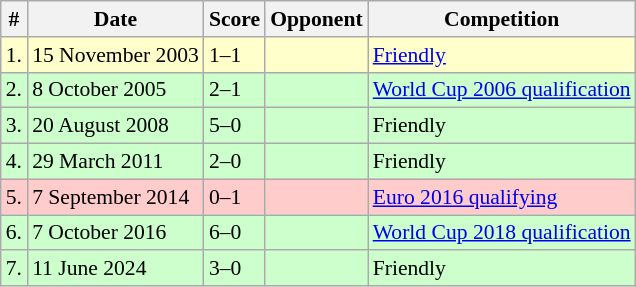<table class="wikitable" style="font-size:90%">
<tr>
<th>#</th>
<th>Date</th>
<th>Score</th>
<th>Opponent</th>
<th>Competition</th>
</tr>
<tr style="background: #FFFFCC">
<td>1.</td>
<td>15 November 2003</td>
<td>1–1</td>
<td></td>
<td><a href='#'>Friendly</a></td>
</tr>
<tr style="background: #CCFFCC">
<td>2.</td>
<td>8 October 2005</td>
<td>2–1</td>
<td></td>
<td><a href='#'>World Cup 2006 qualification</a></td>
</tr>
<tr style="background: #CCFFCC">
<td>3.</td>
<td>20 August 2008</td>
<td>5–0</td>
<td></td>
<td>Friendly</td>
</tr>
<tr style="background: #CCFFCC">
<td>4.</td>
<td>29 March 2011</td>
<td>2–0</td>
<td></td>
<td>Friendly</td>
</tr>
<tr style="background: #FFCCCC">
<td>5.</td>
<td>7 September 2014</td>
<td>0–1</td>
<td></td>
<td><a href='#'>Euro 2016 qualifying</a></td>
</tr>
<tr style="background: #CCFFCC">
<td>6.</td>
<td>7 October 2016</td>
<td>6–0</td>
<td></td>
<td><a href='#'>World Cup 2018 qualification</a></td>
</tr>
<tr style="background: #CCFFCC">
<td>7.</td>
<td>11 June 2024</td>
<td>3–0</td>
<td></td>
<td>Friendly</td>
</tr>
</table>
